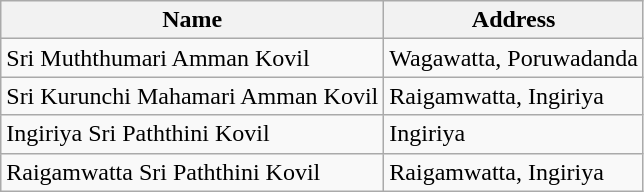<table class="wikitable">
<tr>
<th>Name</th>
<th>Address</th>
</tr>
<tr>
<td>Sri Muththumari Amman Kovil</td>
<td>Wagawatta, Poruwadanda</td>
</tr>
<tr>
<td>Sri Kurunchi Mahamari Amman Kovil</td>
<td>Raigamwatta, Ingiriya</td>
</tr>
<tr>
<td>Ingiriya Sri Paththini Kovil</td>
<td>Ingiriya</td>
</tr>
<tr>
<td>Raigamwatta Sri Paththini Kovil</td>
<td>Raigamwatta, Ingiriya</td>
</tr>
</table>
